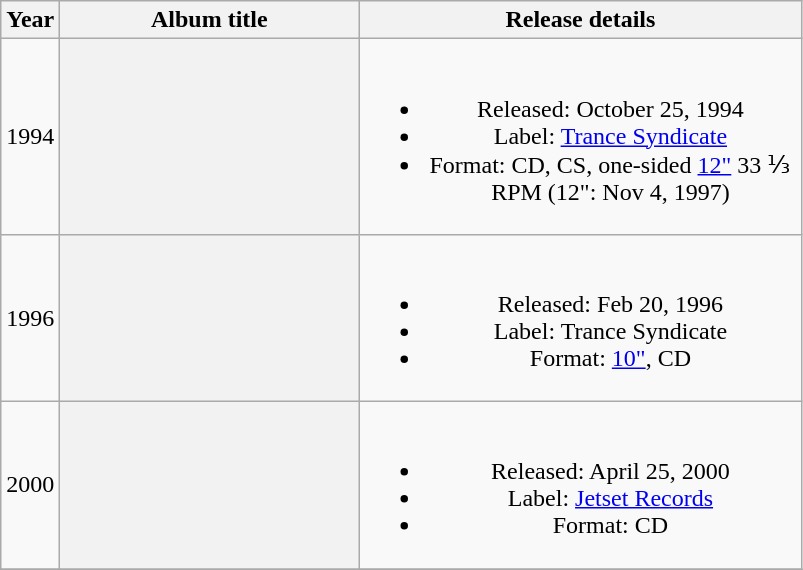<table class="wikitable plainrowheaders" style="text-align:center;">
<tr>
<th>Year</th>
<th scope="col" rowspan="1" style="width:12em">Album title</th>
<th scope="col" rowspan="1" style="width:18em">Release details</th>
</tr>
<tr>
<td>1994</td>
<th></th>
<td><br><ul><li>Released: October 25, 1994</li><li>Label: <a href='#'>Trance Syndicate</a></li><li>Format: CD, CS, one-sided <a href='#'>12"</a> 33 ⅓ RPM (12": Nov 4, 1997)</li></ul></td>
</tr>
<tr>
<td>1996</td>
<th></th>
<td><br><ul><li>Released: Feb 20, 1996</li><li>Label: Trance Syndicate</li><li>Format: <a href='#'>10"</a>, CD</li></ul></td>
</tr>
<tr>
<td>2000</td>
<th></th>
<td><br><ul><li>Released: April 25, 2000</li><li>Label: <a href='#'>Jetset Records</a></li><li>Format: CD</li></ul></td>
</tr>
<tr>
</tr>
</table>
